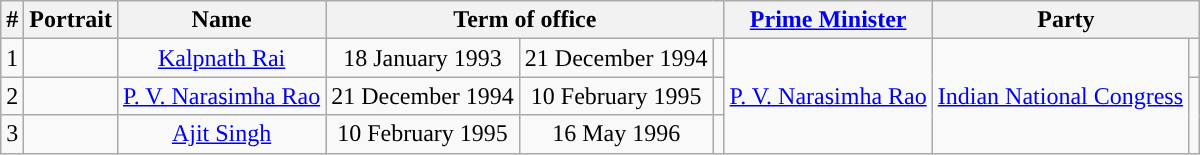<table class="wikitable" style="text-align:center">
<tr>
<th>#</th>
<th>Portrait</th>
<th>Name</th>
<th colspan="3">Term of office</th>
<th><a href='#'>Prime Minister</a></th>
<th colspan="2">Party</th>
</tr>
<tr>
<td>1</td>
<td></td>
<td><a href='#'>Kalpnath Rai</a></td>
<td>18 January 1993</td>
<td>21 December 1994</td>
<td></td>
<td rowspan="3"><a href='#'>P. V. Narasimha Rao</a></td>
<td rowspan="3"><a href='#'>Indian National Congress</a></td>
<td></td>
</tr>
<tr>
<td>2</td>
<td></td>
<td><a href='#'>P. V. Narasimha Rao</a></td>
<td>21 December 1994</td>
<td>10 February 1995</td>
<td></td>
</tr>
<tr>
<td>3</td>
<td></td>
<td><a href='#'>Ajit Singh</a></td>
<td>10 February 1995</td>
<td>16 May 1996</td>
<td></td>
</tr>
</table>
